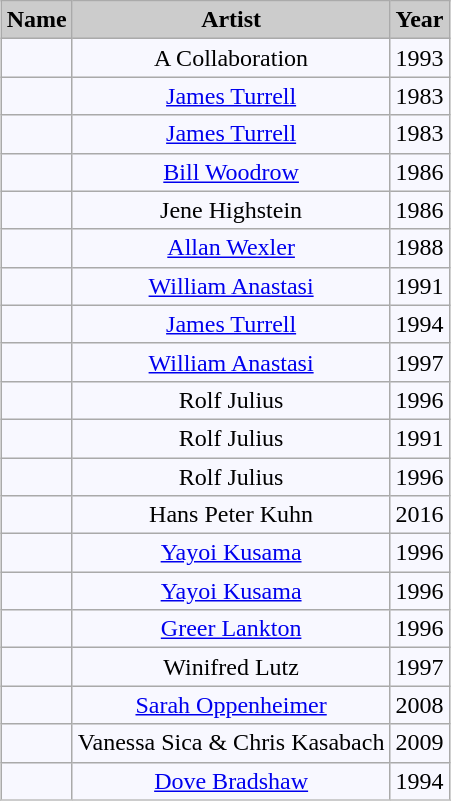<table class="wikitable sortable" style="margin:1px; border:1px solid #ccc;">
<tr style="vertical-align:top; text-align:center; background:#ccc;">
<td><strong>Name</strong></td>
<td><strong>Artist</strong></td>
<td><strong>Year</strong></td>
</tr>
<tr style="vertical-align:top; text-align:center; background:#f8f8ff;">
<td><em></em></td>
<td>A Collaboration</td>
<td>1993</td>
</tr>
<tr style="vertical-align:top; text-align:center; background:#f8f8ff;">
<td><em></em></td>
<td><a href='#'>James Turrell</a></td>
<td>1983</td>
</tr>
<tr style="vertical-align:top; text-align:center; background:#f8f8ff;">
<td><em></em></td>
<td><a href='#'>James Turrell</a></td>
<td>1983</td>
</tr>
<tr style="vertical-align:top; text-align:center; background:#f8f8ff;">
<td><em></em></td>
<td><a href='#'>Bill Woodrow</a></td>
<td>1986</td>
</tr>
<tr style="vertical-align:top; text-align:center; background:#f8f8ff;">
<td><em></em></td>
<td>Jene Highstein</td>
<td>1986</td>
</tr>
<tr style="vertical-align:top; text-align:center; background:#f8f8ff;">
<td><em></em></td>
<td><a href='#'>Allan Wexler</a></td>
<td>1988</td>
</tr>
<tr style="vertical-align:top; text-align:center; background:#f8f8ff;">
<td><em></em></td>
<td><a href='#'>William Anastasi</a></td>
<td>1991</td>
</tr>
<tr style="vertical-align:top; text-align:center; background:#f8f8ff;">
<td><em></em></td>
<td><a href='#'>James Turrell</a></td>
<td>1994</td>
</tr>
<tr style="vertical-align:top; text-align:center; background:#f8f8ff;">
<td><em></em></td>
<td><a href='#'>William Anastasi</a></td>
<td>1997</td>
</tr>
<tr style="vertical-align:top; text-align:center; background:#f8f8ff;">
<td><em></em></td>
<td>Rolf Julius</td>
<td>1996</td>
</tr>
<tr style="vertical-align:top; text-align:center; background:#f8f8ff;">
<td><em></em></td>
<td>Rolf Julius</td>
<td>1991</td>
</tr>
<tr style="vertical-align:top; text-align:center; background:#f8f8ff;">
<td><em></em></td>
<td>Rolf Julius</td>
<td>1996</td>
</tr>
<tr style="vertical-align:top; text-align:center; background:#f8f8ff;">
<td><em></em></td>
<td>Hans Peter Kuhn</td>
<td>2016</td>
</tr>
<tr style="vertical-align:top; text-align:center; background:#f8f8ff;">
<td><em></em></td>
<td><a href='#'>Yayoi Kusama</a></td>
<td>1996</td>
</tr>
<tr style="vertical-align:top; text-align:center; background:#f8f8ff;">
<td><em></em></td>
<td><a href='#'>Yayoi Kusama</a></td>
<td>1996</td>
</tr>
<tr style="vertical-align:top; text-align:center; background:#f8f8ff;">
<td><em></em></td>
<td><a href='#'>Greer Lankton</a></td>
<td>1996</td>
</tr>
<tr style="vertical-align:top; text-align:center; background:#f8f8ff;">
<td><em></em></td>
<td>Winifred Lutz</td>
<td>1997</td>
</tr>
<tr style="vertical-align:top; text-align:center; background:#f8f8ff;">
<td><em></em></td>
<td><a href='#'>Sarah Oppenheimer</a></td>
<td>2008</td>
</tr>
<tr style="vertical-align:top; text-align:center; background:#f8f8ff;">
<td><em></em></td>
<td>Vanessa Sica & Chris Kasabach</td>
<td>2009</td>
</tr>
<tr style="vertical-align:top; text-align:center; background:#f8f8ff;">
<td><em></em></td>
<td><a href='#'>Dove Bradshaw</a></td>
<td>1994</td>
</tr>
<tr align=center>
</tr>
</table>
